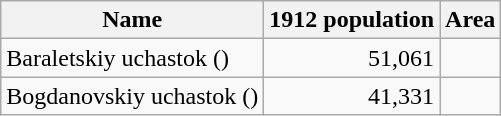<table class="wikitable sortable">
<tr>
<th>Name</th>
<th>1912 population</th>
<th>Area</th>
</tr>
<tr>
<td>Baraletskiy uchastok ()</td>
<td align="right">51,061</td>
<td></td>
</tr>
<tr>
<td>Bogdanovskiy uchastok ()</td>
<td align="right">41,331</td>
<td></td>
</tr>
</table>
